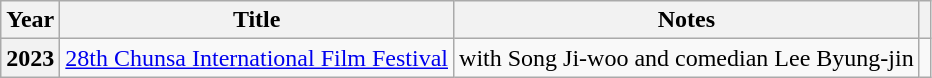<table class="wikitable sortable plainrowheaders">
<tr>
<th scope="col">Year</th>
<th scope="col">Title</th>
<th scope="col">Notes</th>
<th scope="col" class="unsortable"></th>
</tr>
<tr>
<th scope="row">2023</th>
<td><a href='#'>28th Chunsa International Film Festival</a></td>
<td>with Song Ji-woo and comedian Lee Byung-jin</td>
<td></td>
</tr>
</table>
